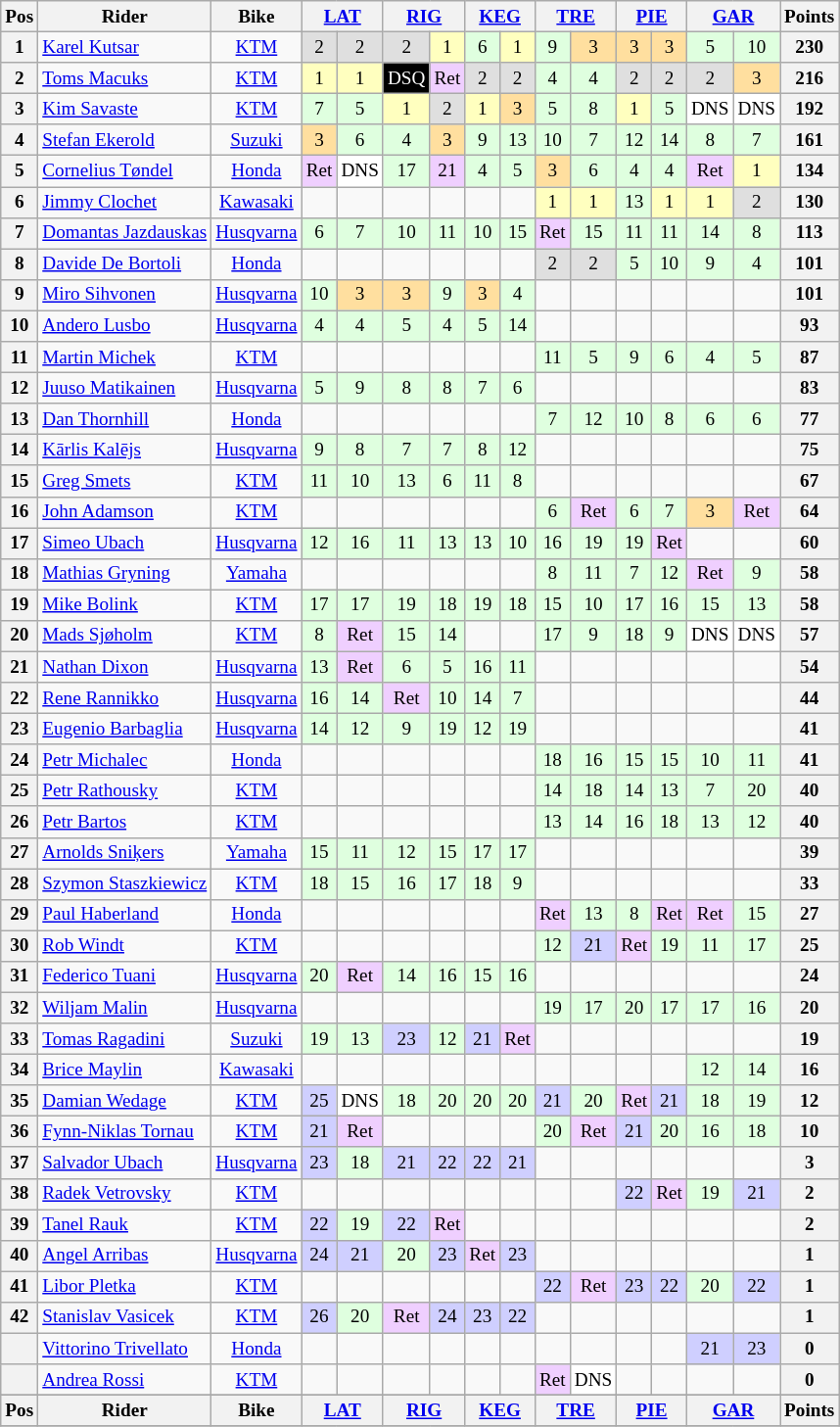<table class="wikitable" style="font-size: 80%; text-align:center">
<tr valign="top">
<th scope="col" valign="middle">Pos</th>
<th scope="col" valign="middle">Rider</th>
<th scope="col" valign="middle">Bike</th>
<th scope="colgroup" colspan=2><a href='#'>LAT</a><br></th>
<th scope="colgroup" colspan=2><a href='#'>RIG</a><br></th>
<th scope="colgroup" colspan=2><a href='#'>KEG</a><br></th>
<th scope="colgroup" colspan=2><a href='#'>TRE</a><br></th>
<th scope="colgroup" colspan=2><a href='#'>PIE</a><br></th>
<th scope="colgroup" colspan=2><a href='#'>GAR</a><br></th>
<th scope="col" valign="middle">Points</th>
</tr>
<tr>
<th scope="row">1</th>
<td align=left> <a href='#'>Karel Kutsar</a></td>
<td><a href='#'>KTM</a></td>
<td style="background:#dfdfdf;">2</td>
<td style="background:#dfdfdf;">2</td>
<td style="background:#dfdfdf;">2</td>
<td style="background:#ffffbf;">1</td>
<td style="background:#dfffdf;">6</td>
<td style="background:#ffffbf;">1</td>
<td style="background:#dfffdf;">9</td>
<td style="background:#ffdf9f;">3</td>
<td style="background:#ffdf9f;">3</td>
<td style="background:#ffdf9f;">3</td>
<td style="background:#dfffdf;">5</td>
<td style="background:#dfffdf;">10</td>
<th>230</th>
</tr>
<tr>
<th scope="row">2</th>
<td align=left> <a href='#'>Toms Macuks</a></td>
<td><a href='#'>KTM</a></td>
<td style="background:#ffffbf;">1</td>
<td style="background:#ffffbf;">1</td>
<td style="background-color:#000000;color:white">DSQ</td>
<td style="background:#efcfff;">Ret</td>
<td style="background:#dfdfdf;">2</td>
<td style="background:#dfdfdf;">2</td>
<td style="background:#dfffdf;">4</td>
<td style="background:#dfffdf;">4</td>
<td style="background:#dfdfdf;">2</td>
<td style="background:#dfdfdf;">2</td>
<td style="background:#dfdfdf;">2</td>
<td style="background:#ffdf9f;">3</td>
<th>216</th>
</tr>
<tr>
<th scope="row">3</th>
<td align=left> <a href='#'>Kim Savaste</a></td>
<td><a href='#'>KTM</a></td>
<td style="background:#dfffdf;">7</td>
<td style="background:#dfffdf;">5</td>
<td style="background:#ffffbf;">1</td>
<td style="background:#dfdfdf;">2</td>
<td style="background:#ffffbf;">1</td>
<td style="background:#ffdf9f;">3</td>
<td style="background:#dfffdf;">5</td>
<td style="background:#dfffdf;">8</td>
<td style="background:#ffffbf;">1</td>
<td style="background:#dfffdf;">5</td>
<td style="background:#ffffff;">DNS</td>
<td style="background:#ffffff;">DNS</td>
<th>192</th>
</tr>
<tr>
<th scope="row">4</th>
<td align=left> <a href='#'>Stefan Ekerold</a></td>
<td><a href='#'>Suzuki</a></td>
<td style="background:#ffdf9f;">3</td>
<td style="background:#dfffdf;">6</td>
<td style="background:#dfffdf;">4</td>
<td style="background:#ffdf9f;">3</td>
<td style="background:#dfffdf;">9</td>
<td style="background:#dfffdf;">13</td>
<td style="background:#dfffdf;">10</td>
<td style="background:#dfffdf;">7</td>
<td style="background:#dfffdf;">12</td>
<td style="background:#dfffdf;">14</td>
<td style="background:#dfffdf;">8</td>
<td style="background:#dfffdf;">7</td>
<th>161</th>
</tr>
<tr>
<th scope="row">5</th>
<td align=left> <a href='#'>Cornelius Tøndel</a></td>
<td><a href='#'>Honda</a></td>
<td style="background:#efcfff;">Ret</td>
<td style="background:#ffffff;">DNS</td>
<td style="background:#dfffdf;">17</td>
<td style="background:#efcfff;">21</td>
<td style="background:#dfffdf;">4</td>
<td style="background:#dfffdf;">5</td>
<td style="background:#ffdf9f;">3</td>
<td style="background:#dfffdf;">6</td>
<td style="background:#dfffdf;">4</td>
<td style="background:#dfffdf;">4</td>
<td style="background:#efcfff;">Ret</td>
<td style="background:#ffffbf;">1</td>
<th>134</th>
</tr>
<tr>
<th scope="row">6</th>
<td align=left> <a href='#'>Jimmy Clochet</a></td>
<td><a href='#'>Kawasaki</a></td>
<td></td>
<td></td>
<td></td>
<td></td>
<td></td>
<td></td>
<td style="background:#ffffbf;">1</td>
<td style="background:#ffffbf;">1</td>
<td style="background:#dfffdf;">13</td>
<td style="background:#ffffbf;">1</td>
<td style="background:#ffffbf;">1</td>
<td style="background:#dfdfdf;">2</td>
<th>130</th>
</tr>
<tr>
<th scope="row">7</th>
<td align=left> <a href='#'>Domantas Jazdauskas</a></td>
<td><a href='#'>Husqvarna</a></td>
<td style="background:#dfffdf;">6</td>
<td style="background:#dfffdf;">7</td>
<td style="background:#dfffdf;">10</td>
<td style="background:#dfffdf;">11</td>
<td style="background:#dfffdf;">10</td>
<td style="background:#dfffdf;">15</td>
<td style="background:#efcfff;">Ret</td>
<td style="background:#dfffdf;">15</td>
<td style="background:#dfffdf;">11</td>
<td style="background:#dfffdf;">11</td>
<td style="background:#dfffdf;">14</td>
<td style="background:#dfffdf;">8</td>
<th>113</th>
</tr>
<tr>
<th scope="row">8</th>
<td align=left> <a href='#'>Davide De Bortoli</a></td>
<td><a href='#'>Honda</a></td>
<td></td>
<td></td>
<td></td>
<td></td>
<td></td>
<td></td>
<td style="background:#dfdfdf;">2</td>
<td style="background:#dfdfdf;">2</td>
<td style="background:#dfffdf;">5</td>
<td style="background:#dfffdf;">10</td>
<td style="background:#dfffdf;">9</td>
<td style="background:#dfffdf;">4</td>
<th>101</th>
</tr>
<tr>
<th scope="row">9</th>
<td align=left> <a href='#'>Miro Sihvonen</a></td>
<td><a href='#'>Husqvarna</a></td>
<td style="background:#dfffdf;">10</td>
<td style="background:#ffdf9f;">3</td>
<td style="background:#ffdf9f;">3</td>
<td style="background:#dfffdf;">9</td>
<td style="background:#ffdf9f;">3</td>
<td style="background:#dfffdf;">4</td>
<td></td>
<td></td>
<td></td>
<td></td>
<td></td>
<td></td>
<th>101</th>
</tr>
<tr>
<th scope="row">10</th>
<td align=left> <a href='#'>Andero Lusbo</a></td>
<td><a href='#'>Husqvarna</a></td>
<td style="background:#dfffdf;">4</td>
<td style="background:#dfffdf;">4</td>
<td style="background:#dfffdf;">5</td>
<td style="background:#dfffdf;">4</td>
<td style="background:#dfffdf;">5</td>
<td style="background:#dfffdf;">14</td>
<td></td>
<td></td>
<td></td>
<td></td>
<td></td>
<td></td>
<th>93</th>
</tr>
<tr>
<th scope="row">11</th>
<td align=left> <a href='#'>Martin Michek</a></td>
<td><a href='#'>KTM</a></td>
<td></td>
<td></td>
<td></td>
<td></td>
<td></td>
<td></td>
<td style="background:#dfffdf;">11</td>
<td style="background:#dfffdf;">5</td>
<td style="background:#dfffdf;">9</td>
<td style="background:#dfffdf;">6</td>
<td style="background:#dfffdf;">4</td>
<td style="background:#dfffdf;">5</td>
<th>87</th>
</tr>
<tr>
<th scope="row">12</th>
<td align=left> <a href='#'>Juuso Matikainen</a></td>
<td><a href='#'>Husqvarna</a></td>
<td style="background:#dfffdf;">5</td>
<td style="background:#dfffdf;">9</td>
<td style="background:#dfffdf;">8</td>
<td style="background:#dfffdf;">8</td>
<td style="background:#dfffdf;">7</td>
<td style="background:#dfffdf;">6</td>
<td></td>
<td></td>
<td></td>
<td></td>
<td></td>
<td></td>
<th>83</th>
</tr>
<tr>
<th scope="row">13</th>
<td align=left> <a href='#'>Dan Thornhill</a></td>
<td><a href='#'>Honda</a></td>
<td></td>
<td></td>
<td></td>
<td></td>
<td></td>
<td></td>
<td style="background:#dfffdf;">7</td>
<td style="background:#dfffdf;">12</td>
<td style="background:#dfffdf;">10</td>
<td style="background:#dfffdf;">8</td>
<td style="background:#dfffdf;">6</td>
<td style="background:#dfffdf;">6</td>
<th>77</th>
</tr>
<tr>
<th scope="row">14</th>
<td align=left> <a href='#'>Kārlis Kalējs</a></td>
<td><a href='#'>Husqvarna</a></td>
<td style="background:#dfffdf;">9</td>
<td style="background:#dfffdf;">8</td>
<td style="background:#dfffdf;">7</td>
<td style="background:#dfffdf;">7</td>
<td style="background:#dfffdf;">8</td>
<td style="background:#dfffdf;">12</td>
<td></td>
<td></td>
<td></td>
<td></td>
<td></td>
<td></td>
<th>75</th>
</tr>
<tr>
<th scope="row">15</th>
<td align=left> <a href='#'>Greg Smets</a></td>
<td><a href='#'>KTM</a></td>
<td style="background:#dfffdf;">11</td>
<td style="background:#dfffdf;">10</td>
<td style="background:#dfffdf;">13</td>
<td style="background:#dfffdf;">6</td>
<td style="background:#dfffdf;">11</td>
<td style="background:#dfffdf;">8</td>
<td></td>
<td></td>
<td></td>
<td></td>
<td></td>
<td></td>
<th>67</th>
</tr>
<tr>
<th scope="row">16</th>
<td align=left> <a href='#'>John Adamson</a></td>
<td><a href='#'>KTM</a></td>
<td></td>
<td></td>
<td></td>
<td></td>
<td></td>
<td></td>
<td style="background:#dfffdf;">6</td>
<td style="background:#efcfff;">Ret</td>
<td style="background:#dfffdf;">6</td>
<td style="background:#dfffdf;">7</td>
<td style="background:#ffdf9f;">3</td>
<td style="background:#efcfff;">Ret</td>
<th>64</th>
</tr>
<tr>
<th scope="row">17</th>
<td align=left> <a href='#'>Simeo Ubach</a></td>
<td><a href='#'>Husqvarna</a></td>
<td style="background:#dfffdf;">12</td>
<td style="background:#dfffdf;">16</td>
<td style="background:#dfffdf;">11</td>
<td style="background:#dfffdf;">13</td>
<td style="background:#dfffdf;">13</td>
<td style="background:#dfffdf;">10</td>
<td style="background:#dfffdf;">16</td>
<td style="background:#dfffdf;">19</td>
<td style="background:#dfffdf;">19</td>
<td style="background:#efcfff;">Ret</td>
<td></td>
<td></td>
<th>60</th>
</tr>
<tr>
<th scope="row">18</th>
<td align=left> <a href='#'>Mathias Gryning</a></td>
<td><a href='#'>Yamaha</a></td>
<td></td>
<td></td>
<td></td>
<td></td>
<td></td>
<td></td>
<td style="background:#dfffdf;">8</td>
<td style="background:#dfffdf;">11</td>
<td style="background:#dfffdf;">7</td>
<td style="background:#dfffdf;">12</td>
<td style="background:#efcfff;">Ret</td>
<td style="background:#dfffdf;">9</td>
<th>58</th>
</tr>
<tr>
<th scope="row">19</th>
<td align=left> <a href='#'>Mike Bolink</a></td>
<td><a href='#'>KTM</a></td>
<td style="background:#dfffdf;">17</td>
<td style="background:#dfffdf;">17</td>
<td style="background:#dfffdf;">19</td>
<td style="background:#dfffdf;">18</td>
<td style="background:#dfffdf;">19</td>
<td style="background:#dfffdf;">18</td>
<td style="background:#dfffdf;">15</td>
<td style="background:#dfffdf;">10</td>
<td style="background:#dfffdf;">17</td>
<td style="background:#dfffdf;">16</td>
<td style="background:#dfffdf;">15</td>
<td style="background:#dfffdf;">13</td>
<th>58</th>
</tr>
<tr>
<th scope="row">20</th>
<td align=left> <a href='#'>Mads Sjøholm</a></td>
<td><a href='#'>KTM</a></td>
<td style="background:#dfffdf;">8</td>
<td style="background:#efcfff;">Ret</td>
<td style="background:#dfffdf;">15</td>
<td style="background:#dfffdf;">14</td>
<td></td>
<td></td>
<td style="background:#dfffdf;">17</td>
<td style="background:#dfffdf;">9</td>
<td style="background:#dfffdf;">18</td>
<td style="background:#dfffdf;">9</td>
<td style="background:#ffffff;">DNS</td>
<td style="background:#ffffff;">DNS</td>
<th>57</th>
</tr>
<tr>
<th scope="row">21</th>
<td align=left> <a href='#'>Nathan Dixon</a></td>
<td><a href='#'>Husqvarna</a></td>
<td style="background:#dfffdf;">13</td>
<td style="background:#efcfff;">Ret</td>
<td style="background:#dfffdf;">6</td>
<td style="background:#dfffdf;">5</td>
<td style="background:#dfffdf;">16</td>
<td style="background:#dfffdf;">11</td>
<td></td>
<td></td>
<td></td>
<td></td>
<td></td>
<td></td>
<th>54</th>
</tr>
<tr>
<th scope="row">22</th>
<td align=left> <a href='#'>Rene Rannikko</a></td>
<td><a href='#'>Husqvarna</a></td>
<td style="background:#dfffdf;">16</td>
<td style="background:#dfffdf;">14</td>
<td style="background:#efcfff;">Ret</td>
<td style="background:#dfffdf;">10</td>
<td style="background:#dfffdf;">14</td>
<td style="background:#dfffdf;">7</td>
<td></td>
<td></td>
<td></td>
<td></td>
<td></td>
<td></td>
<th>44</th>
</tr>
<tr>
<th scope="row">23</th>
<td align=left> <a href='#'>Eugenio Barbaglia</a></td>
<td><a href='#'>Husqvarna</a></td>
<td style="background:#dfffdf;">14</td>
<td style="background:#dfffdf;">12</td>
<td style="background:#dfffdf;">9</td>
<td style="background:#dfffdf;">19</td>
<td style="background:#dfffdf;">12</td>
<td style="background:#dfffdf;">19</td>
<td></td>
<td></td>
<td></td>
<td></td>
<td></td>
<td></td>
<th>41</th>
</tr>
<tr>
<th scope="row">24</th>
<td align=left> <a href='#'>Petr Michalec</a></td>
<td><a href='#'>Honda</a></td>
<td></td>
<td></td>
<td></td>
<td></td>
<td></td>
<td></td>
<td style="background:#dfffdf;">18</td>
<td style="background:#dfffdf;">16</td>
<td style="background:#dfffdf;">15</td>
<td style="background:#dfffdf;">15</td>
<td style="background:#dfffdf;">10</td>
<td style="background:#dfffdf;">11</td>
<th>41</th>
</tr>
<tr>
<th scope="row">25</th>
<td align=left> <a href='#'>Petr Rathousky</a></td>
<td><a href='#'>KTM</a></td>
<td></td>
<td></td>
<td></td>
<td></td>
<td></td>
<td></td>
<td style="background:#dfffdf;">14</td>
<td style="background:#dfffdf;">18</td>
<td style="background:#dfffdf;">14</td>
<td style="background:#dfffdf;">13</td>
<td style="background:#dfffdf;">7</td>
<td style="background:#dfffdf;">20</td>
<th>40</th>
</tr>
<tr>
<th scope="row">26</th>
<td align=left> <a href='#'>Petr Bartos</a></td>
<td><a href='#'>KTM</a></td>
<td></td>
<td></td>
<td></td>
<td></td>
<td></td>
<td></td>
<td style="background:#dfffdf;">13</td>
<td style="background:#dfffdf;">14</td>
<td style="background:#dfffdf;">16</td>
<td style="background:#dfffdf;">18</td>
<td style="background:#dfffdf;">13</td>
<td style="background:#dfffdf;">12</td>
<th>40</th>
</tr>
<tr>
<th scope="row">27</th>
<td align=left> <a href='#'>Arnolds Sniķers</a></td>
<td><a href='#'>Yamaha</a></td>
<td style="background:#dfffdf;">15</td>
<td style="background:#dfffdf;">11</td>
<td style="background:#dfffdf;">12</td>
<td style="background:#dfffdf;">15</td>
<td style="background:#dfffdf;">17</td>
<td style="background:#dfffdf;">17</td>
<td></td>
<td></td>
<td></td>
<td></td>
<td></td>
<td></td>
<th>39</th>
</tr>
<tr>
<th scope="row">28</th>
<td align=left> <a href='#'>Szymon Staszkiewicz</a></td>
<td><a href='#'>KTM</a></td>
<td style="background:#dfffdf;">18</td>
<td style="background:#dfffdf;">15</td>
<td style="background:#dfffdf;">16</td>
<td style="background:#dfffdf;">17</td>
<td style="background:#dfffdf;">18</td>
<td style="background:#dfffdf;">9</td>
<td></td>
<td></td>
<td></td>
<td></td>
<td></td>
<td></td>
<th>33</th>
</tr>
<tr>
<th scope="row">29</th>
<td align=left> <a href='#'>Paul Haberland</a></td>
<td><a href='#'>Honda</a></td>
<td></td>
<td></td>
<td></td>
<td></td>
<td></td>
<td></td>
<td style="background:#efcfff;">Ret</td>
<td style="background:#dfffdf;">13</td>
<td style="background:#dfffdf;">8</td>
<td style="background:#efcfff;">Ret</td>
<td style="background:#efcfff;">Ret</td>
<td style="background:#dfffdf;">15</td>
<th>27</th>
</tr>
<tr>
<th scope="row">30</th>
<td align=left> <a href='#'>Rob Windt</a></td>
<td><a href='#'>KTM</a></td>
<td></td>
<td></td>
<td></td>
<td></td>
<td></td>
<td></td>
<td style="background:#dfffdf;">12</td>
<td style="background:#cfcfff;">21</td>
<td style="background:#efcfff;">Ret</td>
<td style="background:#dfffdf;">19</td>
<td style="background:#dfffdf;">11</td>
<td style="background:#dfffdf;">17</td>
<th>25</th>
</tr>
<tr>
<th scope="row">31</th>
<td align=left> <a href='#'>Federico Tuani</a></td>
<td><a href='#'>Husqvarna</a></td>
<td style="background:#dfffdf;">20</td>
<td style="background:#efcfff;">Ret</td>
<td style="background:#dfffdf;">14</td>
<td style="background:#dfffdf;">16</td>
<td style="background:#dfffdf;">15</td>
<td style="background:#dfffdf;">16</td>
<td></td>
<td></td>
<td></td>
<td></td>
<td></td>
<td></td>
<th>24</th>
</tr>
<tr>
<th scope="row">32</th>
<td align=left> <a href='#'>Wiljam Malin</a></td>
<td><a href='#'>Husqvarna</a></td>
<td></td>
<td></td>
<td></td>
<td></td>
<td></td>
<td></td>
<td style="background:#dfffdf;">19</td>
<td style="background:#dfffdf;">17</td>
<td style="background:#dfffdf;">20</td>
<td style="background:#dfffdf;">17</td>
<td style="background:#dfffdf;">17</td>
<td style="background:#dfffdf;">16</td>
<th>20</th>
</tr>
<tr>
<th scope="row">33</th>
<td align=left> <a href='#'>Tomas Ragadini</a></td>
<td><a href='#'>Suzuki</a></td>
<td style="background:#dfffdf;">19</td>
<td style="background:#dfffdf;">13</td>
<td style="background:#cfcfff;">23</td>
<td style="background:#dfffdf;">12</td>
<td style="background:#cfcfff;">21</td>
<td style="background:#efcfff;">Ret</td>
<td></td>
<td></td>
<td></td>
<td></td>
<td></td>
<td></td>
<th>19</th>
</tr>
<tr>
<th scope="row">34</th>
<td align=left> <a href='#'>Brice Maylin</a></td>
<td><a href='#'>Kawasaki</a></td>
<td></td>
<td></td>
<td></td>
<td></td>
<td></td>
<td></td>
<td></td>
<td></td>
<td></td>
<td></td>
<td style="background:#dfffdf;">12</td>
<td style="background:#dfffdf;">14</td>
<th>16</th>
</tr>
<tr>
<th scope="row">35</th>
<td align=left> <a href='#'>Damian Wedage</a></td>
<td><a href='#'>KTM</a></td>
<td style="background:#cfcfff;">25</td>
<td style="background:#ffffff;">DNS</td>
<td style="background:#dfffdf;">18</td>
<td style="background:#dfffdf;">20</td>
<td style="background:#dfffdf;">20</td>
<td style="background:#dfffdf;">20</td>
<td style="background:#cfcfff;">21</td>
<td style="background:#dfffdf;">20</td>
<td style="background:#efcfff;">Ret</td>
<td style="background:#cfcfff;">21</td>
<td style="background:#dfffdf;">18</td>
<td style="background:#dfffdf;">19</td>
<th>12</th>
</tr>
<tr>
<th scope="row">36</th>
<td align=left> <a href='#'>Fynn-Niklas Tornau</a></td>
<td><a href='#'>KTM</a></td>
<td style="background:#cfcfff;">21</td>
<td style="background:#efcfff;">Ret</td>
<td></td>
<td></td>
<td></td>
<td></td>
<td style="background:#dfffdf;">20</td>
<td style="background:#efcfff;">Ret</td>
<td style="background:#cfcfff;">21</td>
<td style="background:#dfffdf;">20</td>
<td style="background:#dfffdf;">16</td>
<td style="background:#dfffdf;">18</td>
<th>10</th>
</tr>
<tr>
<th scope="row">37</th>
<td align=left> <a href='#'>Salvador Ubach</a></td>
<td><a href='#'>Husqvarna</a></td>
<td style="background:#cfcfff;">23</td>
<td style="background:#dfffdf;">18</td>
<td style="background:#cfcfff;">21</td>
<td style="background:#cfcfff;">22</td>
<td style="background:#cfcfff;">22</td>
<td style="background:#cfcfff;">21</td>
<td></td>
<td></td>
<td></td>
<td></td>
<td></td>
<td></td>
<th>3</th>
</tr>
<tr>
<th scope="row">38</th>
<td align=left> <a href='#'>Radek Vetrovsky</a></td>
<td><a href='#'>KTM</a></td>
<td></td>
<td></td>
<td></td>
<td></td>
<td></td>
<td></td>
<td></td>
<td></td>
<td style="background:#cfcfff;">22</td>
<td style="background:#efcfff;">Ret</td>
<td style="background:#dfffdf;">19</td>
<td style="background:#cfcfff;">21</td>
<th>2</th>
</tr>
<tr>
<th scope="row">39</th>
<td align=left> <a href='#'>Tanel Rauk</a></td>
<td><a href='#'>KTM</a></td>
<td style="background:#cfcfff;">22</td>
<td style="background:#dfffdf;">19</td>
<td style="background:#cfcfff;">22</td>
<td style="background:#efcfff;">Ret</td>
<td></td>
<td></td>
<td></td>
<td></td>
<td></td>
<td></td>
<td></td>
<td></td>
<th>2</th>
</tr>
<tr>
<th scope="row">40</th>
<td align=left> <a href='#'>Angel Arribas</a></td>
<td><a href='#'>Husqvarna</a></td>
<td style="background:#cfcfff;">24</td>
<td style="background:#cfcfff;">21</td>
<td style="background:#dfffdf;">20</td>
<td style="background:#cfcfff;">23</td>
<td style="background:#efcfff;">Ret</td>
<td style="background:#cfcfff;">23</td>
<td></td>
<td></td>
<td></td>
<td></td>
<td></td>
<td></td>
<th>1</th>
</tr>
<tr>
<th scope="row">41</th>
<td align=left> <a href='#'>Libor Pletka</a></td>
<td><a href='#'>KTM</a></td>
<td></td>
<td></td>
<td></td>
<td></td>
<td></td>
<td></td>
<td style="background:#cfcfff;">22</td>
<td style="background:#efcfff;">Ret</td>
<td style="background:#cfcfff;">23</td>
<td style="background:#cfcfff;">22</td>
<td style="background:#dfffdf;">20</td>
<td style="background:#cfcfff;">22</td>
<th>1</th>
</tr>
<tr>
<th scope="row">42</th>
<td align=left> <a href='#'>Stanislav Vasicek</a></td>
<td><a href='#'>KTM</a></td>
<td style="background:#cfcfff;">26</td>
<td style="background:#dfffdf;">20</td>
<td style="background:#efcfff;">Ret</td>
<td style="background:#cfcfff;">24</td>
<td style="background:#cfcfff;">23</td>
<td style="background:#cfcfff;">22</td>
<td></td>
<td></td>
<td></td>
<td></td>
<td></td>
<td></td>
<th>1</th>
</tr>
<tr>
<th></th>
<td align=left> <a href='#'>Vittorino Trivellato</a></td>
<td><a href='#'>Honda</a></td>
<td></td>
<td></td>
<td></td>
<td></td>
<td></td>
<td></td>
<td></td>
<td></td>
<td></td>
<td></td>
<td style="background:#cfcfff;">21</td>
<td style="background:#cfcfff;">23</td>
<th>0</th>
</tr>
<tr>
<th></th>
<td align=left> <a href='#'>Andrea Rossi</a></td>
<td><a href='#'>KTM</a></td>
<td></td>
<td></td>
<td></td>
<td></td>
<td></td>
<td></td>
<td style="background:#efcfff;">Ret</td>
<td style="background:#ffffff;">DNS</td>
<td></td>
<td></td>
<td></td>
<td></td>
<th>0</th>
</tr>
<tr>
</tr>
<tr valign="top">
<th valign="middle">Pos</th>
<th valign="middle">Rider</th>
<th valign="middle">Bike</th>
<th colspan=2><a href='#'>LAT</a><br></th>
<th colspan=2><a href='#'>RIG</a><br></th>
<th colspan=2><a href='#'>KEG</a><br></th>
<th colspan=2><a href='#'>TRE</a><br></th>
<th colspan=2><a href='#'>PIE</a><br></th>
<th colspan=2><a href='#'>GAR</a><br></th>
<th valign="middle">Points</th>
</tr>
<tr>
</tr>
</table>
